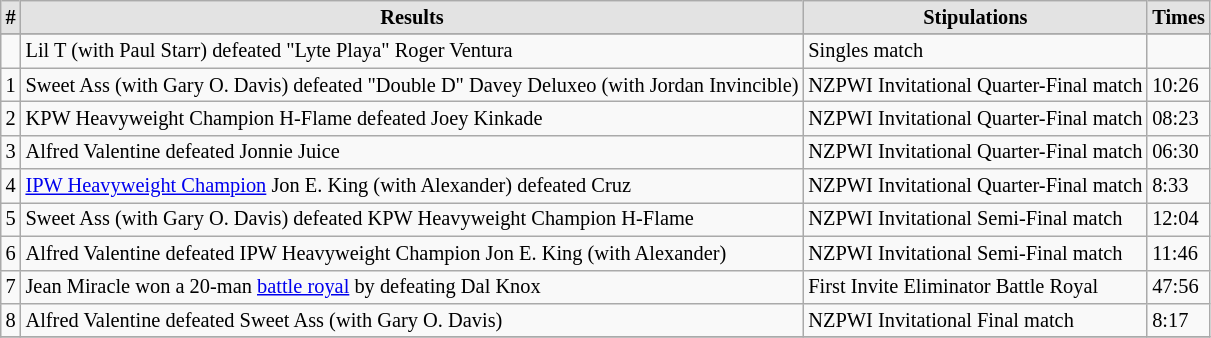<table style="font-size: 85%; text-align: left;" class="wikitable sortable">
<tr>
<th style="border-style: none none solid solid; background: #e3e3e3"><strong>#</strong></th>
<th style="border-style: none none solid solid; background: #e3e3e3"><strong>Results</strong></th>
<th style="border-style: none none solid solid; background: #e3e3e3"><strong>Stipulations</strong></th>
<th style="border-style: none none solid solid; background: #e3e3e3"><strong>Times</strong></th>
</tr>
<tr>
</tr>
<tr>
<td></td>
<td>Lil T (with Paul Starr) defeated "Lyte Playa" Roger Ventura</td>
<td>Singles match</td>
<td></td>
</tr>
<tr>
<td>1</td>
<td>Sweet Ass (with Gary O. Davis) defeated "Double D" Davey Deluxeo (with Jordan Invincible)</td>
<td>NZPWI Invitational Quarter-Final match</td>
<td>10:26</td>
</tr>
<tr>
<td>2</td>
<td>KPW Heavyweight Champion H-Flame defeated Joey Kinkade</td>
<td>NZPWI Invitational Quarter-Final match</td>
<td>08:23</td>
</tr>
<tr>
<td>3</td>
<td>Alfred Valentine defeated Jonnie Juice</td>
<td>NZPWI Invitational Quarter-Final match</td>
<td>06:30</td>
</tr>
<tr>
<td>4</td>
<td><a href='#'>IPW Heavyweight Champion</a> Jon E. King (with Alexander) defeated Cruz</td>
<td>NZPWI Invitational Quarter-Final match</td>
<td>8:33</td>
</tr>
<tr>
<td>5</td>
<td>Sweet Ass (with Gary O. Davis) defeated KPW Heavyweight Champion H-Flame</td>
<td>NZPWI Invitational Semi-Final match</td>
<td>12:04</td>
</tr>
<tr>
<td>6</td>
<td>Alfred Valentine defeated IPW Heavyweight Champion Jon E. King (with Alexander)</td>
<td>NZPWI Invitational Semi-Final match</td>
<td>11:46</td>
</tr>
<tr>
<td>7</td>
<td>Jean Miracle won a 20-man <a href='#'>battle royal</a> by defeating Dal Knox</td>
<td>First Invite Eliminator Battle Royal</td>
<td>47:56</td>
</tr>
<tr>
<td>8</td>
<td>Alfred Valentine defeated Sweet Ass (with Gary O. Davis)</td>
<td>NZPWI Invitational Final match</td>
<td>8:17</td>
</tr>
<tr>
</tr>
</table>
